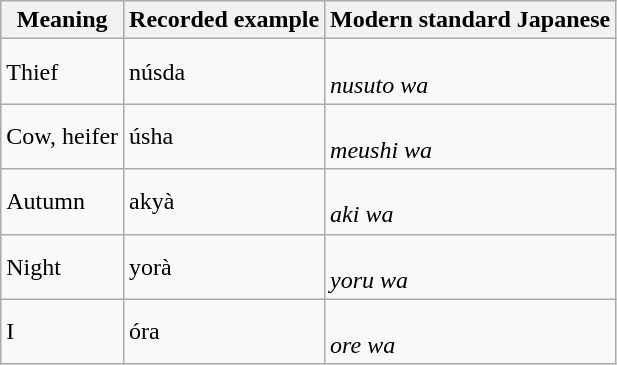<table class="wikitable" style="display: inline-table;">
<tr>
<th>Meaning</th>
<th>Recorded example</th>
<th>Modern standard Japanese</th>
</tr>
<tr>
<td>Thief</td>
<td>núsda</td>
<td><br><em>nusuto wa</em></td>
</tr>
<tr>
<td>Cow, heifer</td>
<td>úsha</td>
<td><br><em>meushi wa</em></td>
</tr>
<tr>
<td>Autumn</td>
<td>akyà</td>
<td><br><em>aki wa</em></td>
</tr>
<tr>
<td>Night</td>
<td>yorà</td>
<td><br><em>yoru wa</em></td>
</tr>
<tr>
<td>I</td>
<td>óra</td>
<td><br><em>ore wa</em></td>
</tr>
</table>
